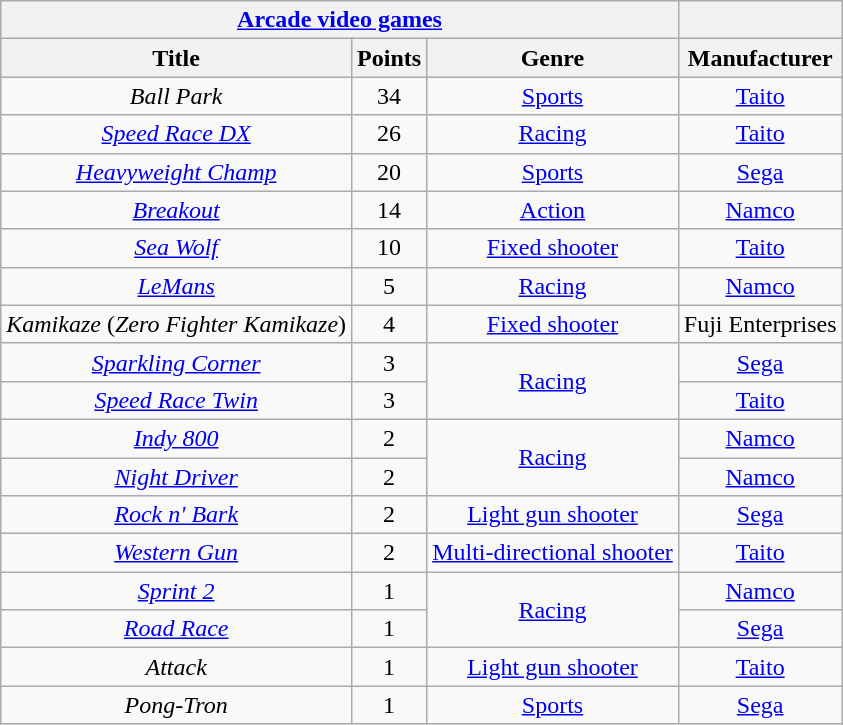<table class="wikitable sortable" style="text-align:center">
<tr>
<th colspan="3"><a href='#'>Arcade video games</a></th>
<th></th>
</tr>
<tr>
<th>Title</th>
<th>Points</th>
<th>Genre</th>
<th>Manufacturer</th>
</tr>
<tr>
<td><em>Ball Park</em></td>
<td>34</td>
<td><a href='#'>Sports</a></td>
<td><a href='#'>Taito</a></td>
</tr>
<tr>
<td><em><a href='#'>Speed Race DX</a></em></td>
<td>26</td>
<td><a href='#'>Racing</a></td>
<td><a href='#'>Taito</a></td>
</tr>
<tr>
<td><em><a href='#'>Heavyweight Champ</a></em></td>
<td>20</td>
<td><a href='#'>Sports</a></td>
<td><a href='#'>Sega</a></td>
</tr>
<tr>
<td><em><a href='#'>Breakout</a></em></td>
<td>14</td>
<td><a href='#'>Action</a></td>
<td><a href='#'>Namco</a><em></em></td>
</tr>
<tr>
<td><em><a href='#'>Sea Wolf</a></em></td>
<td>10</td>
<td><a href='#'>Fixed shooter</a></td>
<td><a href='#'>Taito</a></td>
</tr>
<tr>
<td><em><a href='#'>LeMans</a></em></td>
<td>5</td>
<td><a href='#'>Racing</a></td>
<td><a href='#'>Namco</a></td>
</tr>
<tr>
<td><em>Kamikaze</em> (<em>Zero Fighter Kamikaze</em>)</td>
<td>4</td>
<td><a href='#'>Fixed shooter</a></td>
<td>Fuji Enterprises</td>
</tr>
<tr>
<td><em><a href='#'>Sparkling Corner</a></em></td>
<td>3</td>
<td rowspan="2"><a href='#'>Racing</a></td>
<td><a href='#'>Sega</a></td>
</tr>
<tr>
<td><em><a href='#'>Speed Race Twin</a></em></td>
<td>3</td>
<td><a href='#'>Taito</a></td>
</tr>
<tr>
<td><em><a href='#'>Indy 800</a></em></td>
<td>2</td>
<td rowspan="2"><a href='#'>Racing</a></td>
<td><a href='#'>Namco</a></td>
</tr>
<tr>
<td><em><a href='#'>Night Driver</a></em></td>
<td>2</td>
<td><a href='#'>Namco</a></td>
</tr>
<tr>
<td><em><a href='#'>Rock n' Bark</a></em></td>
<td>2</td>
<td><a href='#'>Light gun shooter</a></td>
<td><a href='#'>Sega</a></td>
</tr>
<tr>
<td><em><a href='#'>Western Gun</a></em></td>
<td>2</td>
<td><a href='#'>Multi-directional shooter</a></td>
<td><a href='#'>Taito</a></td>
</tr>
<tr>
<td><em><a href='#'>Sprint 2</a></em></td>
<td>1</td>
<td rowspan="2"><a href='#'>Racing</a></td>
<td><a href='#'>Namco</a></td>
</tr>
<tr>
<td><em><a href='#'>Road Race</a></em></td>
<td>1</td>
<td><a href='#'>Sega</a></td>
</tr>
<tr>
<td><em>Attack</em></td>
<td>1</td>
<td><a href='#'>Light gun shooter</a></td>
<td><a href='#'>Taito</a></td>
</tr>
<tr>
<td><em>Pong-Tron</em></td>
<td>1</td>
<td><a href='#'>Sports</a></td>
<td><a href='#'>Sega</a></td>
</tr>
</table>
